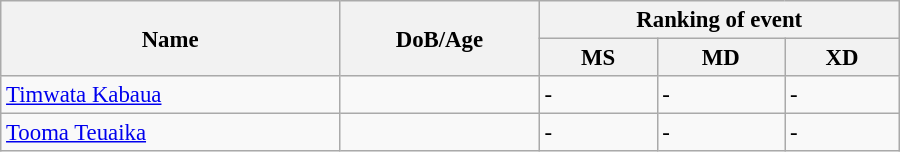<table class="wikitable" style="width:600px; font-size:95%;">
<tr>
<th rowspan="2" align="left">Name</th>
<th rowspan="2" align="left">DoB/Age</th>
<th colspan="3" align="center">Ranking of event</th>
</tr>
<tr>
<th align="center">MS</th>
<th>MD</th>
<th align="center">XD</th>
</tr>
<tr>
<td><a href='#'>Timwata Kabaua</a></td>
<td></td>
<td>-</td>
<td>-</td>
<td>-</td>
</tr>
<tr>
<td><a href='#'>Tooma Teuaika</a></td>
<td></td>
<td>-</td>
<td>-</td>
<td>-</td>
</tr>
</table>
